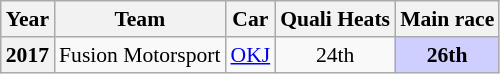<table class="wikitable" style="text-align:center; font-size:90%">
<tr>
<th>Year</th>
<th>Team</th>
<th>Car</th>
<th>Quali Heats</th>
<th>Main race</th>
</tr>
<tr>
<th>2017</th>
<td align="left"> Fusion Motorsport</td>
<td align="left"><a href='#'>OKJ</a></td>
<td>24th</td>
<td style="background:#CFCFFF;"><strong>26th</strong></td>
</tr>
</table>
